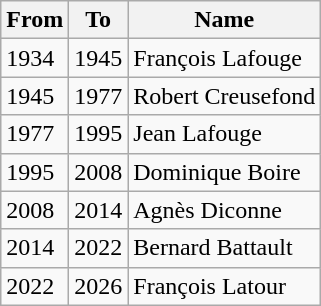<table class="wikitable">
<tr>
<th>From</th>
<th>To</th>
<th>Name</th>
</tr>
<tr>
<td>1934</td>
<td>1945</td>
<td>François Lafouge</td>
</tr>
<tr>
<td>1945</td>
<td>1977</td>
<td>Robert Creusefond</td>
</tr>
<tr>
<td>1977</td>
<td>1995</td>
<td>Jean Lafouge</td>
</tr>
<tr>
<td>1995</td>
<td>2008</td>
<td>Dominique Boire</td>
</tr>
<tr>
<td>2008</td>
<td>2014</td>
<td>Agnès Diconne</td>
</tr>
<tr>
<td>2014</td>
<td>2022</td>
<td>Bernard Battault</td>
</tr>
<tr>
<td>2022</td>
<td>2026</td>
<td>François Latour</td>
</tr>
</table>
